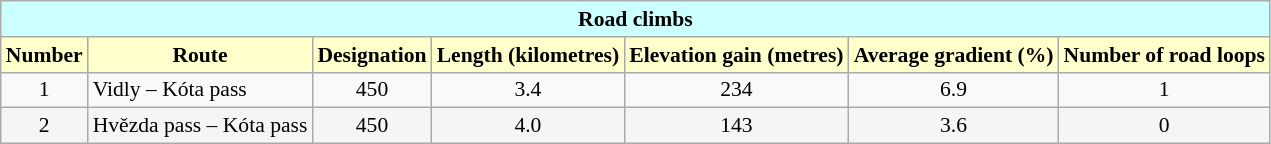<table class="wikitable" style="font-size:90%">
<tr>
<td colspan="7" bgcolor="#CCFFFF" align="center"><strong> Road climbs</strong></td>
</tr>
<tr bgcolor="#FFFFCC">
<td align="center"><strong>Number</strong></td>
<td align="center"><strong>Route</strong></td>
<td align="center"><strong>Designation</strong></td>
<td align="center"><strong>Length (kilometres)</strong></td>
<td align="center"><strong>Elevation gain (metres)</strong></td>
<td align="center"><strong>Average gradient (%)</strong></td>
<td align="center"><strong>Number of road loops</strong></td>
</tr>
<tr>
<td align="center">1</td>
<td>Vidly – Kóta pass</td>
<td align="center">450</td>
<td align="center">3.4</td>
<td align="center">234</td>
<td align="center">6.9</td>
<td align="center">1</td>
</tr>
<tr bgcolor="#F5F5F5">
<td align="center">2</td>
<td>Hvězda pass – Kóta pass</td>
<td align="center">450</td>
<td align="center">4.0</td>
<td align="center">143</td>
<td align="center">3.6</td>
<td align="center">0</td>
</tr>
</table>
